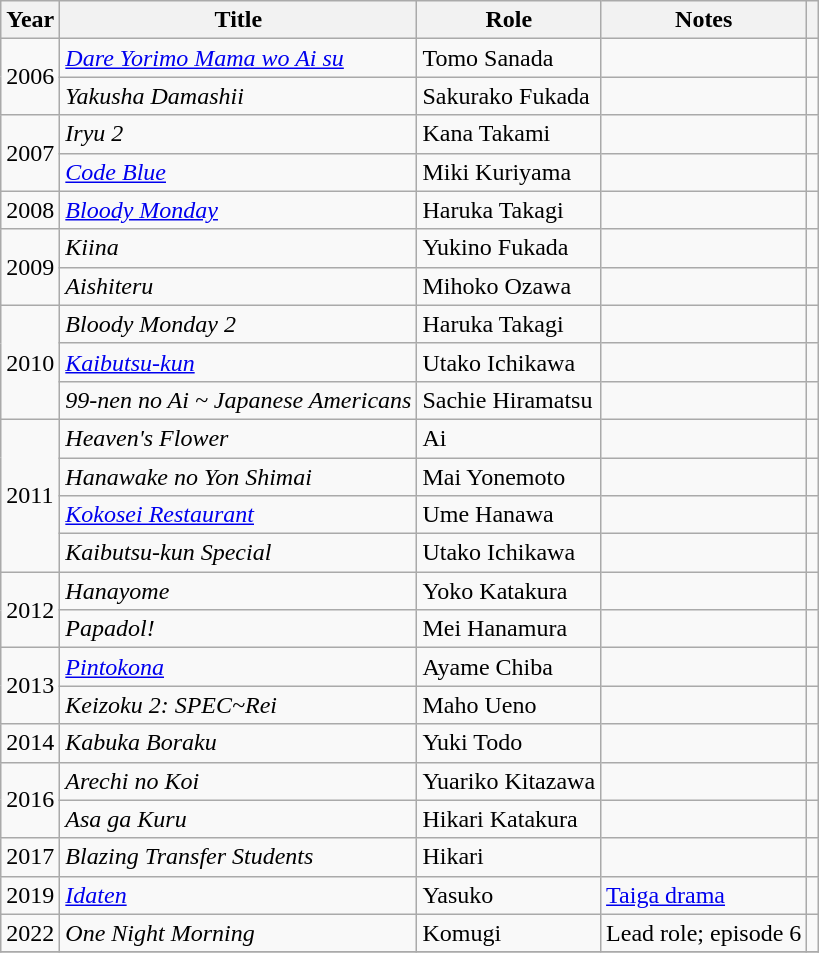<table class="wikitable sortable">
<tr>
<th>Year</th>
<th>Title</th>
<th>Role</th>
<th class = "unsortable">Notes</th>
<th class = "unsortable"></th>
</tr>
<tr>
<td rowspan="2">2006</td>
<td><em><a href='#'>Dare Yorimo Mama wo Ai su</a></em></td>
<td>Tomo Sanada</td>
<td></td>
<td></td>
</tr>
<tr>
<td><em>Yakusha Damashii</em></td>
<td>Sakurako Fukada</td>
<td></td>
<td></td>
</tr>
<tr>
<td rowspan="2">2007</td>
<td><em>Iryu 2</em></td>
<td>Kana Takami</td>
<td></td>
<td></td>
</tr>
<tr>
<td><em><a href='#'>Code Blue</a></em></td>
<td>Miki Kuriyama</td>
<td></td>
<td></td>
</tr>
<tr>
<td>2008</td>
<td><em><a href='#'>Bloody Monday</a></em></td>
<td>Haruka Takagi</td>
<td></td>
<td></td>
</tr>
<tr>
<td rowspan="2">2009</td>
<td><em>Kiina</em></td>
<td>Yukino Fukada</td>
<td></td>
<td></td>
</tr>
<tr>
<td><em>Aishiteru</em></td>
<td>Mihoko Ozawa</td>
<td></td>
<td></td>
</tr>
<tr>
<td rowspan="3">2010</td>
<td><em>Bloody Monday 2</em></td>
<td>Haruka Takagi</td>
<td></td>
<td></td>
</tr>
<tr>
<td><em><a href='#'>Kaibutsu-kun</a></em></td>
<td>Utako Ichikawa</td>
<td></td>
<td></td>
</tr>
<tr>
<td><em>99-nen no Ai ~ Japanese Americans</em></td>
<td>Sachie Hiramatsu</td>
<td></td>
<td></td>
</tr>
<tr>
<td rowspan="4">2011</td>
<td><em>Heaven's Flower</em></td>
<td>Ai</td>
<td></td>
<td></td>
</tr>
<tr>
<td><em>Hanawake no Yon Shimai</em></td>
<td>Mai Yonemoto</td>
<td></td>
<td></td>
</tr>
<tr>
<td><em><a href='#'>Kokosei Restaurant</a></em></td>
<td>Ume Hanawa</td>
<td></td>
<td></td>
</tr>
<tr>
<td><em>Kaibutsu-kun Special</em></td>
<td>Utako Ichikawa</td>
<td></td>
<td></td>
</tr>
<tr>
<td rowspan="2">2012</td>
<td><em>Hanayome</em></td>
<td>Yoko Katakura</td>
<td></td>
<td></td>
</tr>
<tr>
<td><em>Papadol!</em></td>
<td>Mei Hanamura</td>
<td></td>
<td></td>
</tr>
<tr>
<td rowspan="2">2013</td>
<td><em><a href='#'>Pintokona</a></em></td>
<td>Ayame Chiba</td>
<td></td>
<td></td>
</tr>
<tr>
<td><em>Keizoku 2: SPEC~Rei</em></td>
<td>Maho Ueno</td>
<td></td>
<td></td>
</tr>
<tr>
<td>2014</td>
<td><em>Kabuka Boraku</em></td>
<td>Yuki Todo</td>
<td></td>
<td></td>
</tr>
<tr>
<td rowspan="2">2016</td>
<td><em>Arechi no Koi</em></td>
<td>Yuariko Kitazawa</td>
<td></td>
<td></td>
</tr>
<tr>
<td><em>Asa ga Kuru</em></td>
<td>Hikari Katakura</td>
<td></td>
<td></td>
</tr>
<tr>
<td>2017</td>
<td><em>Blazing Transfer Students</em></td>
<td>Hikari</td>
<td></td>
<td></td>
</tr>
<tr>
<td>2019</td>
<td><em><a href='#'>Idaten</a></em></td>
<td>Yasuko</td>
<td><a href='#'>Taiga drama</a></td>
<td></td>
</tr>
<tr>
<td>2022</td>
<td><em>One Night Morning</em></td>
<td>Komugi</td>
<td>Lead role; episode 6</td>
<td></td>
</tr>
<tr>
</tr>
</table>
